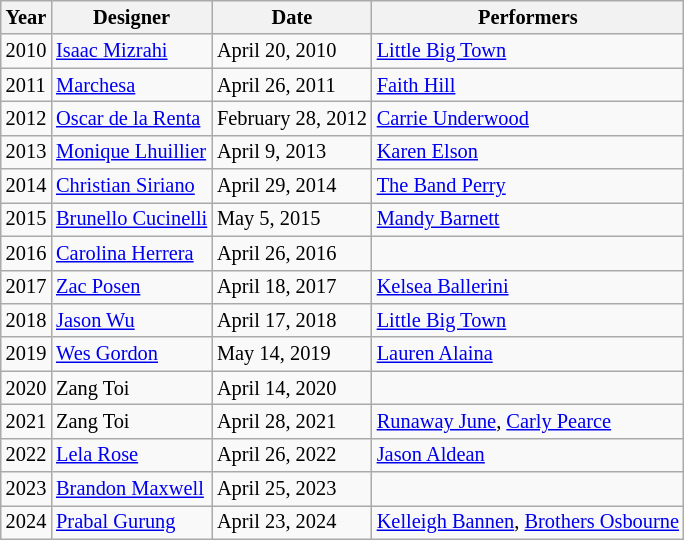<table class="wikitable" style="font-size: 85%">
<tr>
<th>Year</th>
<th>Designer</th>
<th>Date</th>
<th>Performers</th>
</tr>
<tr>
<td>2010</td>
<td><a href='#'>Isaac Mizrahi</a></td>
<td>April 20, 2010</td>
<td><a href='#'>Little Big Town</a></td>
</tr>
<tr>
<td>2011</td>
<td><a href='#'>Marchesa</a></td>
<td>April 26, 2011</td>
<td><a href='#'>Faith Hill</a></td>
</tr>
<tr>
<td>2012</td>
<td><a href='#'>Oscar de la Renta</a></td>
<td>February 28, 2012</td>
<td><a href='#'>Carrie Underwood</a></td>
</tr>
<tr>
<td>2013</td>
<td><a href='#'>Monique Lhuillier</a></td>
<td>April 9, 2013</td>
<td><a href='#'>Karen Elson</a></td>
</tr>
<tr>
<td>2014</td>
<td><a href='#'>Christian Siriano</a></td>
<td>April 29, 2014</td>
<td><a href='#'>The Band Perry</a></td>
</tr>
<tr>
<td>2015</td>
<td><a href='#'>Brunello Cucinelli</a></td>
<td>May 5, 2015</td>
<td><a href='#'>Mandy Barnett</a></td>
</tr>
<tr>
<td>2016</td>
<td><a href='#'>Carolina Herrera</a></td>
<td>April 26, 2016</td>
<td></td>
</tr>
<tr>
<td>2017</td>
<td><a href='#'>Zac Posen</a></td>
<td>April 18, 2017</td>
<td><a href='#'>Kelsea Ballerini</a></td>
</tr>
<tr>
<td>2018</td>
<td><a href='#'>Jason Wu</a></td>
<td>April 17, 2018</td>
<td><a href='#'>Little Big Town</a></td>
</tr>
<tr>
<td>2019</td>
<td><a href='#'>Wes Gordon</a></td>
<td>May 14, 2019</td>
<td><a href='#'>Lauren Alaina</a></td>
</tr>
<tr>
<td>2020</td>
<td>Zang Toi</td>
<td>April 14, 2020</td>
<td></td>
</tr>
<tr>
<td>2021</td>
<td>Zang Toi</td>
<td>April 28, 2021</td>
<td><a href='#'>Runaway June</a>, <a href='#'>Carly Pearce</a></td>
</tr>
<tr>
<td>2022</td>
<td><a href='#'>Lela Rose</a></td>
<td>April 26, 2022</td>
<td><a href='#'>Jason Aldean</a></td>
</tr>
<tr>
<td>2023</td>
<td><a href='#'>Brandon Maxwell</a></td>
<td>April 25, 2023</td>
<td></td>
</tr>
<tr>
<td>2024</td>
<td><a href='#'>Prabal Gurung</a></td>
<td>April 23, 2024</td>
<td><a href='#'>Kelleigh Bannen</a>, <a href='#'>Brothers Osbourne</a></td>
</tr>
</table>
